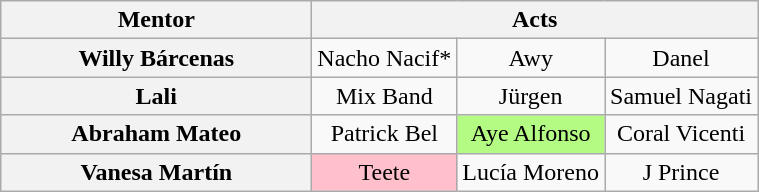<table class="wikitable" style="text-align:center">
<tr>
<th style="width:200px">Mentor</th>
<th colspan="3">Acts</th>
</tr>
<tr>
<th>Willy Bárcenas</th>
<td>Nacho Nacif*</td>
<td>Awy</td>
<td>Danel</td>
</tr>
<tr>
<th>Lali</th>
<td>Mix Band</td>
<td>Jürgen</td>
<td>Samuel Nagati</td>
</tr>
<tr>
<th>Abraham Mateo</th>
<td>Patrick Bel</td>
<td bgcolor=#B4FB84>Aye Alfonso</td>
<td>Coral Vicenti</td>
</tr>
<tr>
<th>Vanesa Martín</th>
<td bgcolor=pink>Teete</td>
<td>Lucía Moreno</td>
<td>J Prince</td>
</tr>
</table>
